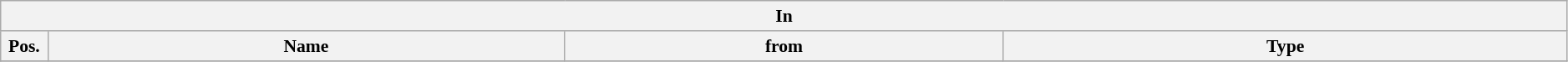<table class="wikitable" style="font-size:90%;width:99%;">
<tr>
<th colspan="4">In</th>
</tr>
<tr>
<th width=3%>Pos.</th>
<th width=33%>Name</th>
<th width=28%>from</th>
<th width=36%>Type</th>
</tr>
<tr>
</tr>
</table>
